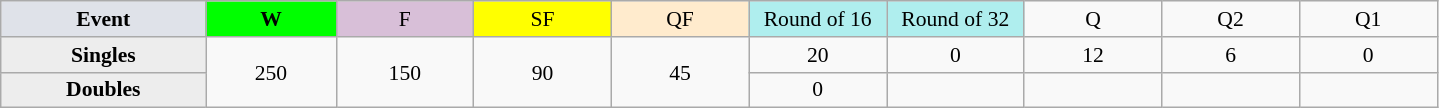<table class=wikitable style=font-size:90%;text-align:center>
<tr>
<td style="width:130px; background:#dfe2e9;"><strong>Event</strong></td>
<td style="width:80px; background:lime;"><strong>W</strong></td>
<td style="width:85px; background:thistle;">F</td>
<td style="width:85px; background:#ff0;">SF</td>
<td style="width:85px; background:#ffebcd;">QF</td>
<td style="width:85px; background:#afeeee;">Round of 16</td>
<td style="width:85px; background:#afeeee;">Round of 32</td>
<td width=85>Q</td>
<td width=85>Q2</td>
<td width=85>Q1</td>
</tr>
<tr>
<th style="background:#ededed;">Singles</th>
<td rowspan=2>250</td>
<td rowspan=2>150</td>
<td rowspan=2>90</td>
<td rowspan=2>45</td>
<td>20</td>
<td>0</td>
<td>12</td>
<td>6</td>
<td>0</td>
</tr>
<tr>
<th style="background:#ededed;">Doubles</th>
<td>0</td>
<td></td>
<td></td>
<td></td>
<td></td>
</tr>
</table>
